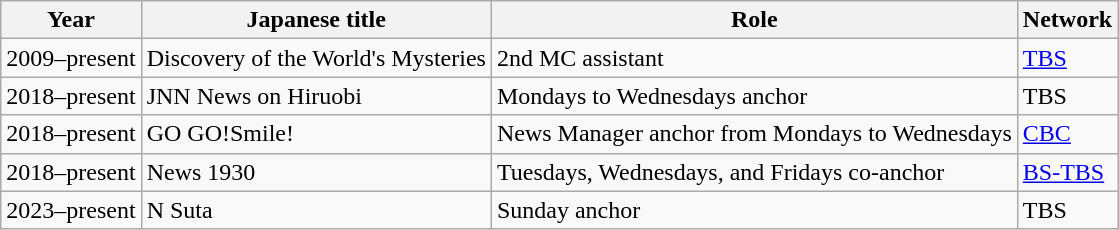<table class="wikitable">
<tr>
<th>Year</th>
<th>Japanese title</th>
<th>Role</th>
<th>Network</th>
</tr>
<tr>
<td>2009–present</td>
<td>Discovery of the World's Mysteries</td>
<td>2nd MC assistant</td>
<td><a href='#'>TBS</a></td>
</tr>
<tr>
<td>2018–present</td>
<td>JNN News on Hiruobi</td>
<td>Mondays to Wednesdays anchor</td>
<td>TBS</td>
</tr>
<tr>
<td>2018–present</td>
<td>GO GO!Smile!</td>
<td>News Manager anchor from Mondays to Wednesdays</td>
<td><a href='#'>CBC</a></td>
</tr>
<tr>
<td>2018–present</td>
<td>News 1930</td>
<td>Tuesdays, Wednesdays, and Fridays co-anchor</td>
<td><a href='#'>BS-TBS</a></td>
</tr>
<tr>
<td>2023–present</td>
<td>N Suta</td>
<td>Sunday anchor</td>
<td>TBS</td>
</tr>
</table>
